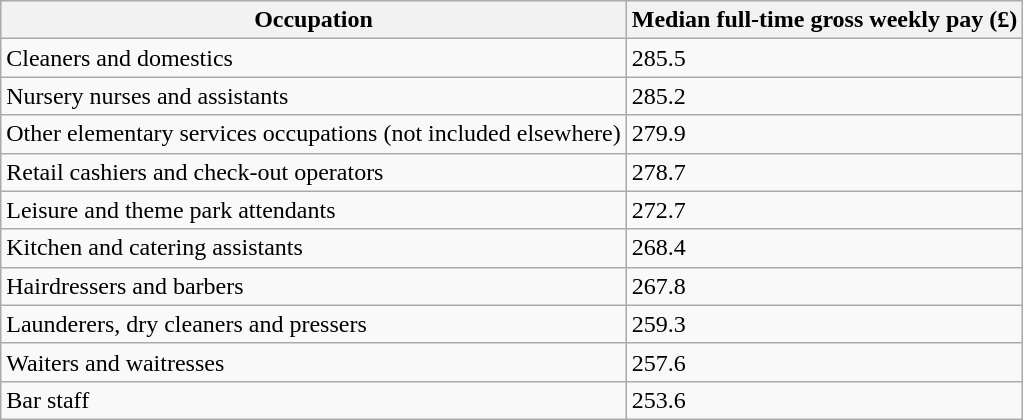<table class="wikitable sortable">
<tr>
<th>Occupation</th>
<th>Median full-time gross weekly pay (£)</th>
</tr>
<tr>
<td>Cleaners and domestics</td>
<td>285.5</td>
</tr>
<tr>
<td>Nursery nurses and assistants</td>
<td>285.2</td>
</tr>
<tr>
<td>Other elementary services occupations (not included elsewhere)</td>
<td>279.9</td>
</tr>
<tr>
<td>Retail cashiers and check-out operators</td>
<td>278.7</td>
</tr>
<tr>
<td>Leisure and theme park attendants</td>
<td>272.7</td>
</tr>
<tr>
<td>Kitchen and catering assistants</td>
<td>268.4</td>
</tr>
<tr>
<td>Hairdressers and barbers</td>
<td>267.8</td>
</tr>
<tr>
<td>Launderers, dry cleaners and pressers</td>
<td>259.3</td>
</tr>
<tr>
<td>Waiters and waitresses</td>
<td>257.6</td>
</tr>
<tr>
<td>Bar staff</td>
<td>253.6</td>
</tr>
</table>
